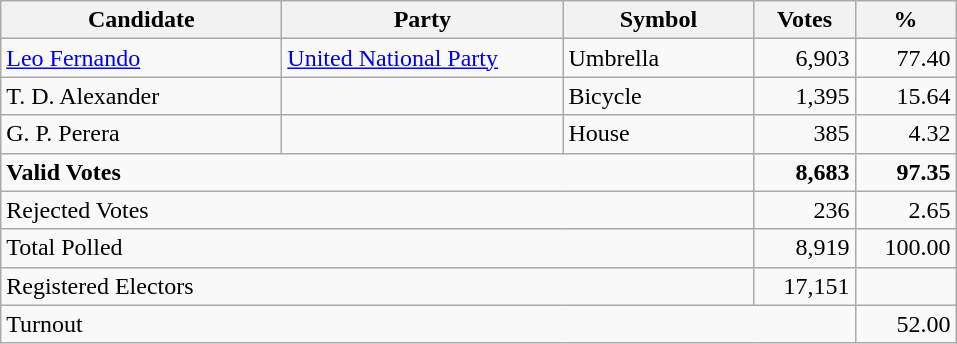<table class="wikitable" border="1" style="text-align:right;">
<tr>
<th align=left width="180">Candidate</th>
<th align=left width="180">Party</th>
<th align=left width="120">Symbol</th>
<th align=left width="60">Votes</th>
<th align=left width="60">%</th>
</tr>
<tr>
<td align=left><a href='#'>Leo Fernando</a></td>
<td align=left><a href='#'>United National Party</a></td>
<td align=left>Umbrella</td>
<td>6,903</td>
<td>77.40</td>
</tr>
<tr>
<td align=left>T. D. Alexander</td>
<td align=left></td>
<td align=left>Bicycle</td>
<td>1,395</td>
<td>15.64</td>
</tr>
<tr>
<td align=left>G. P. Perera</td>
<td align=left></td>
<td align=left>House</td>
<td>385</td>
<td>4.32</td>
</tr>
<tr>
<td align=left colspan=3><strong>Valid Votes</strong></td>
<td><strong>8,683</strong></td>
<td><strong>97.35</strong></td>
</tr>
<tr>
<td align=left colspan=3>Rejected Votes</td>
<td>236</td>
<td>2.65</td>
</tr>
<tr>
<td align=left colspan=3>Total Polled</td>
<td>8,919</td>
<td>100.00</td>
</tr>
<tr>
<td align=left colspan=3>Registered Electors</td>
<td>17,151</td>
<td></td>
</tr>
<tr>
<td align=left colspan=4>Turnout</td>
<td>52.00</td>
</tr>
</table>
